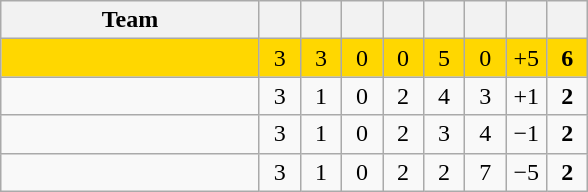<table class="wikitable" style="text-align:center">
<tr>
<th width=165>Team</th>
<th width=20></th>
<th width=20></th>
<th width=20></th>
<th width=20></th>
<th width=20></th>
<th width=20></th>
<th width=20></th>
<th width=20></th>
</tr>
<tr align=center bgcolor=gold>
<td align=left></td>
<td>3</td>
<td>3</td>
<td>0</td>
<td>0</td>
<td>5</td>
<td>0</td>
<td>+5</td>
<td><strong>6</strong></td>
</tr>
<tr>
<td align=left></td>
<td>3</td>
<td>1</td>
<td>0</td>
<td>2</td>
<td>4</td>
<td>3</td>
<td>+1</td>
<td><strong>2</strong></td>
</tr>
<tr>
<td align=left></td>
<td>3</td>
<td>1</td>
<td>0</td>
<td>2</td>
<td>3</td>
<td>4</td>
<td>−1</td>
<td><strong>2</strong></td>
</tr>
<tr>
<td align=left></td>
<td>3</td>
<td>1</td>
<td>0</td>
<td>2</td>
<td>2</td>
<td>7</td>
<td>−5</td>
<td><strong>2</strong></td>
</tr>
</table>
